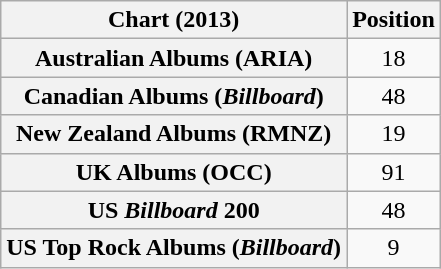<table class="wikitable sortable plainrowheaders" style="text-align:center">
<tr>
<th scope="col">Chart (2013)</th>
<th scope="col">Position</th>
</tr>
<tr>
<th scope="row">Australian Albums (ARIA)</th>
<td>18</td>
</tr>
<tr>
<th scope="row">Canadian Albums (<em>Billboard</em>)</th>
<td>48</td>
</tr>
<tr>
<th scope="row">New Zealand Albums (RMNZ)</th>
<td>19</td>
</tr>
<tr>
<th scope="row">UK Albums (OCC)</th>
<td>91</td>
</tr>
<tr>
<th scope="row">US <em>Billboard</em> 200</th>
<td>48</td>
</tr>
<tr>
<th scope="row">US Top Rock Albums (<em>Billboard</em>)</th>
<td>9</td>
</tr>
</table>
